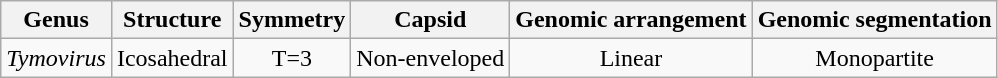<table class="wikitable sortable" style="text-align:center">
<tr>
<th>Genus</th>
<th>Structure</th>
<th>Symmetry</th>
<th>Capsid</th>
<th>Genomic arrangement</th>
<th>Genomic segmentation</th>
</tr>
<tr>
<td><em>Tymovirus</em></td>
<td>Icosahedral</td>
<td>T=3</td>
<td>Non-enveloped</td>
<td>Linear</td>
<td>Monopartite</td>
</tr>
</table>
